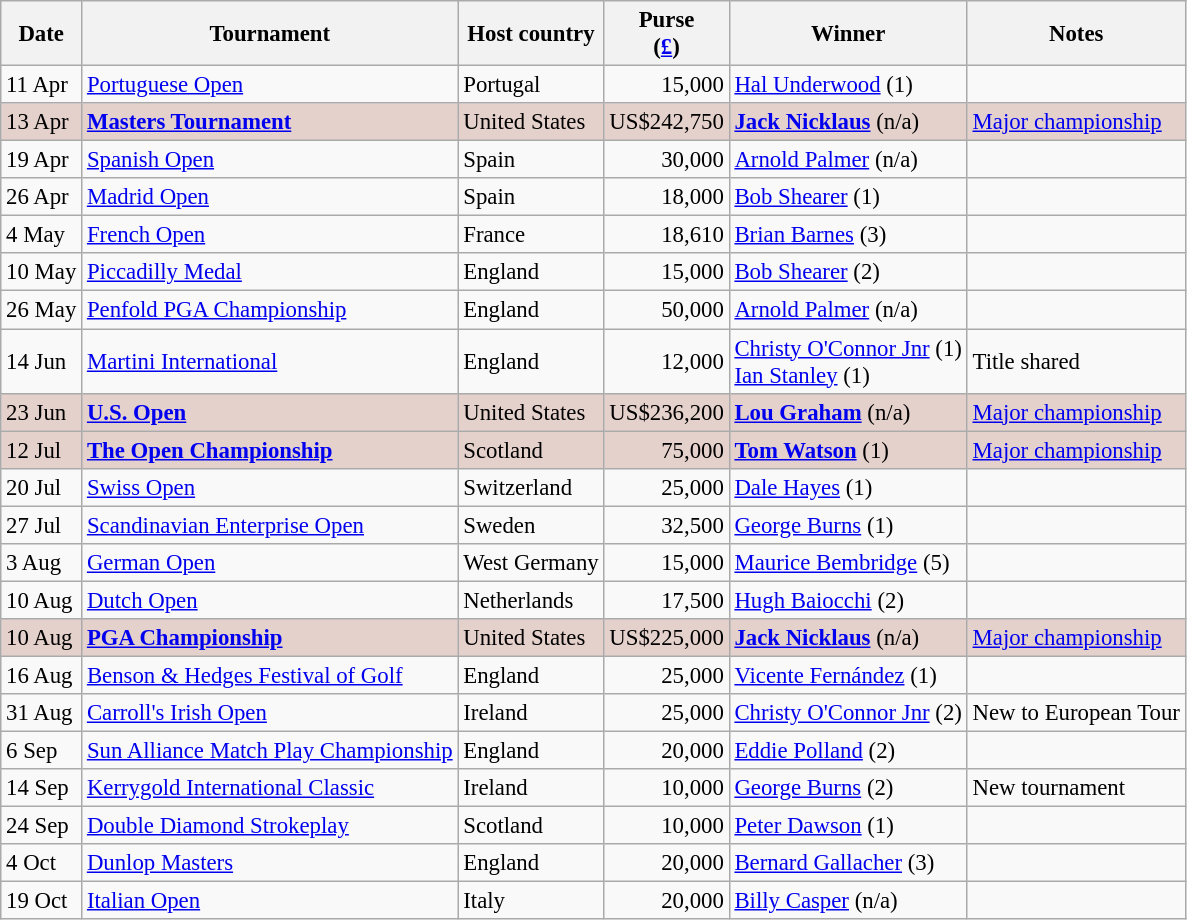<table class="wikitable" style="font-size:95%">
<tr>
<th>Date</th>
<th>Tournament</th>
<th>Host country</th>
<th>Purse<br>(<a href='#'>£</a>)</th>
<th>Winner</th>
<th>Notes</th>
</tr>
<tr>
<td>11 Apr</td>
<td><a href='#'>Portuguese Open</a></td>
<td>Portugal</td>
<td align=right>15,000</td>
<td> <a href='#'>Hal Underwood</a> (1)</td>
<td></td>
</tr>
<tr style="background:#e5d1cb;">
<td>13 Apr</td>
<td><strong><a href='#'>Masters Tournament</a></strong></td>
<td>United States</td>
<td align=right>US$242,750</td>
<td> <strong><a href='#'>Jack Nicklaus</a></strong> (n/a)</td>
<td><a href='#'>Major championship</a></td>
</tr>
<tr>
<td>19 Apr</td>
<td><a href='#'>Spanish Open</a></td>
<td>Spain</td>
<td align=right>30,000</td>
<td> <a href='#'>Arnold Palmer</a> (n/a)</td>
<td></td>
</tr>
<tr>
<td>26 Apr</td>
<td><a href='#'>Madrid Open</a></td>
<td>Spain</td>
<td align=right>18,000</td>
<td> <a href='#'>Bob Shearer</a> (1)</td>
<td></td>
</tr>
<tr>
<td>4 May</td>
<td><a href='#'>French Open</a></td>
<td>France</td>
<td align=right>18,610</td>
<td> <a href='#'>Brian Barnes</a> (3)</td>
<td></td>
</tr>
<tr>
<td>10 May</td>
<td><a href='#'>Piccadilly Medal</a></td>
<td>England</td>
<td align=right>15,000</td>
<td> <a href='#'>Bob Shearer</a> (2)</td>
<td></td>
</tr>
<tr>
<td>26 May</td>
<td><a href='#'>Penfold PGA Championship</a></td>
<td>England</td>
<td align=right>50,000</td>
<td> <a href='#'>Arnold Palmer</a> (n/a)</td>
<td></td>
</tr>
<tr>
<td>14 Jun</td>
<td><a href='#'>Martini International</a></td>
<td>England</td>
<td align=right>12,000</td>
<td> <a href='#'>Christy O'Connor Jnr</a> (1)<br> <a href='#'>Ian Stanley</a> (1)</td>
<td>Title shared</td>
</tr>
<tr style="background:#e5d1cb;">
<td>23 Jun</td>
<td><strong><a href='#'>U.S. Open</a></strong></td>
<td>United States</td>
<td align=right>US$236,200</td>
<td> <strong><a href='#'>Lou Graham</a></strong> (n/a)</td>
<td><a href='#'>Major championship</a></td>
</tr>
<tr style="background:#e5d1cb;">
<td>12 Jul</td>
<td><strong><a href='#'>The Open Championship</a></strong></td>
<td>Scotland</td>
<td align=right>75,000</td>
<td> <strong><a href='#'>Tom Watson</a></strong> (1)</td>
<td><a href='#'>Major championship</a></td>
</tr>
<tr>
<td>20 Jul</td>
<td><a href='#'>Swiss Open</a></td>
<td>Switzerland</td>
<td align=right>25,000</td>
<td> <a href='#'>Dale Hayes</a> (1)</td>
<td></td>
</tr>
<tr>
<td>27 Jul</td>
<td><a href='#'>Scandinavian Enterprise Open</a></td>
<td>Sweden</td>
<td align=right>32,500</td>
<td> <a href='#'>George Burns</a> (1)</td>
<td></td>
</tr>
<tr>
<td>3 Aug</td>
<td><a href='#'>German Open</a></td>
<td>West Germany</td>
<td align=right>15,000</td>
<td> <a href='#'>Maurice Bembridge</a> (5)</td>
<td></td>
</tr>
<tr>
<td>10 Aug</td>
<td><a href='#'>Dutch Open</a></td>
<td>Netherlands</td>
<td align=right>17,500</td>
<td> <a href='#'>Hugh Baiocchi</a> (2)</td>
<td></td>
</tr>
<tr style="background:#e5d1cb;">
<td>10 Aug</td>
<td><strong><a href='#'>PGA Championship</a></strong></td>
<td>United States</td>
<td align=right>US$225,000</td>
<td> <strong><a href='#'>Jack Nicklaus</a></strong> (n/a)</td>
<td><a href='#'>Major championship</a></td>
</tr>
<tr>
<td>16 Aug</td>
<td><a href='#'>Benson & Hedges Festival of Golf</a></td>
<td>England</td>
<td align=right>25,000</td>
<td> <a href='#'>Vicente Fernández</a> (1)</td>
<td></td>
</tr>
<tr>
<td>31 Aug</td>
<td><a href='#'>Carroll's Irish Open</a></td>
<td>Ireland</td>
<td align=right>25,000</td>
<td> <a href='#'>Christy O'Connor Jnr</a> (2)</td>
<td>New to European Tour</td>
</tr>
<tr>
<td>6 Sep</td>
<td><a href='#'>Sun Alliance Match Play Championship</a></td>
<td>England</td>
<td align=right>20,000</td>
<td> <a href='#'>Eddie Polland</a> (2)</td>
<td></td>
</tr>
<tr>
<td>14 Sep</td>
<td><a href='#'>Kerrygold International Classic</a></td>
<td>Ireland</td>
<td align=right>10,000</td>
<td> <a href='#'>George Burns</a> (2)</td>
<td>New tournament</td>
</tr>
<tr>
<td>24 Sep</td>
<td><a href='#'>Double Diamond Strokeplay</a></td>
<td>Scotland</td>
<td align=right>10,000</td>
<td> <a href='#'>Peter Dawson</a> (1)</td>
<td></td>
</tr>
<tr>
<td>4 Oct</td>
<td><a href='#'>Dunlop Masters</a></td>
<td>England</td>
<td align=right>20,000</td>
<td> <a href='#'>Bernard Gallacher</a> (3)</td>
<td></td>
</tr>
<tr>
<td>19 Oct</td>
<td><a href='#'>Italian Open</a></td>
<td>Italy</td>
<td align=right>20,000</td>
<td> <a href='#'>Billy Casper</a> (n/a)</td>
<td></td>
</tr>
</table>
